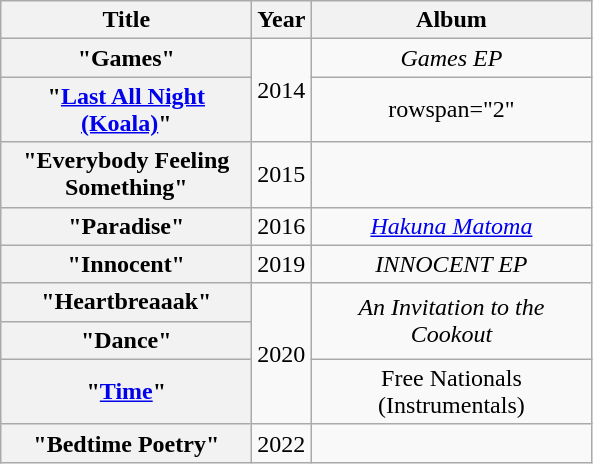<table class="wikitable plainrowheaders" style="text-align:center;">
<tr>
<th scope="col" style="width:160px;">Title</th>
<th scope="col">Year</th>
<th scope="col" style="width:180px;">Album</th>
</tr>
<tr>
<th scope="row">"Games"<br></th>
<td rowspan="2">2014</td>
<td><em>Games EP</em></td>
</tr>
<tr>
<th scope="row">"<a href='#'>Last All Night (Koala)</a>"<br></th>
<td>rowspan="2" </td>
</tr>
<tr>
<th scope="row">"Everybody Feeling Something"<br></th>
<td>2015</td>
</tr>
<tr>
<th scope="row">"Paradise"<br></th>
<td>2016</td>
<td><em><a href='#'>Hakuna Matoma</a></em></td>
</tr>
<tr>
<th scope="row">"Innocent"<br></th>
<td>2019</td>
<td><em>INNOCENT EP</em></td>
</tr>
<tr>
<th scope="row">"Heartbreaaak"<br></th>
<td rowspan="3">2020</td>
<td rowspan="2"><em>An Invitation to the Cookout</em></td>
</tr>
<tr>
<th scope="row">"Dance"<br></th>
</tr>
<tr>
<th scope="row">"<a href='#'>Time</a>"<br></th>
<td>Free Nationals (Instrumentals)</td>
</tr>
<tr>
<th scope="row">"Bedtime Poetry"<br></th>
<td>2022</td>
<td></td>
</tr>
</table>
